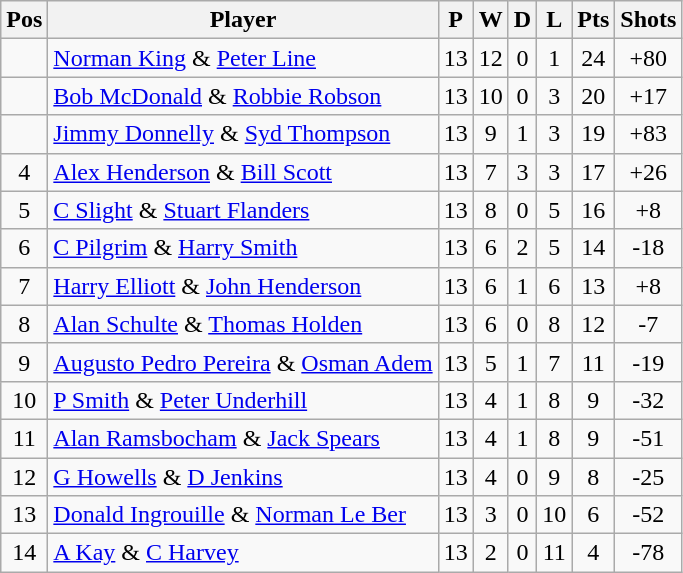<table class="wikitable" style="font-size: 100%; text-align:center;">
<tr>
<th scope=col>Pos</th>
<th scope=col>Player</th>
<th scope=col>P</th>
<th scope=col>W</th>
<th scope=col>D</th>
<th scope=col>L</th>
<th scope=col>Pts</th>
<th scope=col>Shots</th>
</tr>
<tr>
<td></td>
<td style="text-align:left;"> <a href='#'>Norman King</a> & <a href='#'>Peter Line</a></td>
<td>13</td>
<td>12</td>
<td>0</td>
<td>1</td>
<td>24</td>
<td>+80</td>
</tr>
<tr>
<td></td>
<td style="text-align:left;"> <a href='#'>Bob McDonald</a> & <a href='#'>Robbie Robson</a></td>
<td>13</td>
<td>10</td>
<td>0</td>
<td>3</td>
<td>20</td>
<td>+17</td>
</tr>
<tr>
<td></td>
<td style="text-align:left;"> <a href='#'>Jimmy Donnelly</a> & <a href='#'>Syd Thompson</a></td>
<td>13</td>
<td>9</td>
<td>1</td>
<td>3</td>
<td>19</td>
<td>+83</td>
</tr>
<tr>
<td>4</td>
<td style="text-align:left;"> <a href='#'>Alex Henderson</a> & <a href='#'>Bill Scott</a></td>
<td>13</td>
<td>7</td>
<td>3</td>
<td>3</td>
<td>17</td>
<td>+26</td>
</tr>
<tr>
<td>5</td>
<td style="text-align:left;"> <a href='#'>C Slight</a> & <a href='#'>Stuart Flanders</a></td>
<td>13</td>
<td>8</td>
<td>0</td>
<td>5</td>
<td>16</td>
<td>+8</td>
</tr>
<tr>
<td>6</td>
<td style="text-align:left;"> <a href='#'>C Pilgrim</a> & <a href='#'>Harry Smith</a></td>
<td>13</td>
<td>6</td>
<td>2</td>
<td>5</td>
<td>14</td>
<td>-18</td>
</tr>
<tr>
<td>7</td>
<td style="text-align:left;"> <a href='#'>Harry Elliott</a> & <a href='#'>John Henderson</a></td>
<td>13</td>
<td>6</td>
<td>1</td>
<td>6</td>
<td>13</td>
<td>+8</td>
</tr>
<tr>
<td>8</td>
<td style="text-align:left;"> <a href='#'>Alan Schulte</a> & <a href='#'>Thomas Holden</a></td>
<td>13</td>
<td>6</td>
<td>0</td>
<td>8</td>
<td>12</td>
<td>-7</td>
</tr>
<tr>
<td>9</td>
<td style="text-align:left;"> <a href='#'>Augusto Pedro Pereira</a> & <a href='#'>Osman Adem</a></td>
<td>13</td>
<td>5</td>
<td>1</td>
<td>7</td>
<td>11</td>
<td>-19</td>
</tr>
<tr>
<td>10</td>
<td style="text-align:left;"> <a href='#'>P Smith</a> & <a href='#'>Peter Underhill</a></td>
<td>13</td>
<td>4</td>
<td>1</td>
<td>8</td>
<td>9</td>
<td>-32</td>
</tr>
<tr>
<td>11</td>
<td style="text-align:left;"> <a href='#'>Alan Ramsbocham</a> & <a href='#'>Jack Spears</a></td>
<td>13</td>
<td>4</td>
<td>1</td>
<td>8</td>
<td>9</td>
<td>-51</td>
</tr>
<tr>
<td>12</td>
<td style="text-align:left;"> <a href='#'>G Howells</a> & <a href='#'>D Jenkins</a></td>
<td>13</td>
<td>4</td>
<td>0</td>
<td>9</td>
<td>8</td>
<td>-25</td>
</tr>
<tr>
<td>13</td>
<td style="text-align:left;"> <a href='#'>Donald Ingrouille</a> & <a href='#'>Norman Le Ber</a></td>
<td>13</td>
<td>3</td>
<td>0</td>
<td>10</td>
<td>6</td>
<td>-52</td>
</tr>
<tr>
<td>14</td>
<td style="text-align:left;"> <a href='#'>A Kay</a> & <a href='#'>C Harvey</a></td>
<td>13</td>
<td>2</td>
<td>0</td>
<td>11</td>
<td>4</td>
<td>-78</td>
</tr>
</table>
